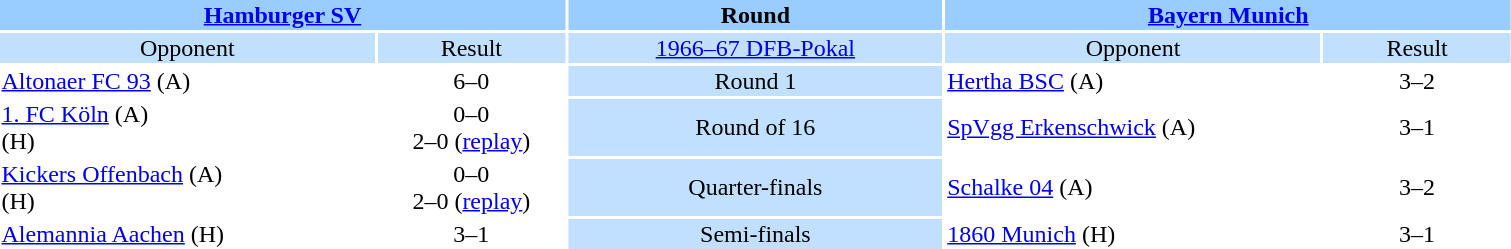<table style="width:80%; text-align:center;">
<tr style="vertical-align:top; background:#99CCFF;">
<th colspan="2"><a href='#'>Hamburger SV</a></th>
<th style="width:20%">Round</th>
<th colspan="2"><a href='#'>Bayern Munich</a></th>
</tr>
<tr style="vertical-align:top; background:#C1E0FF;">
<td style="width:20%">Opponent</td>
<td style="width:10%">Result</td>
<td><a href='#'>1966–67 DFB-Pokal</a></td>
<td style="width:20%">Opponent</td>
<td style="width:10%">Result</td>
</tr>
<tr>
<td align="left"><a href='#'>Altonaer FC 93</a> (A)</td>
<td>6–0</td>
<td style="background:#C1E0FF;">Round 1</td>
<td align="left"><a href='#'>Hertha BSC</a> (A)</td>
<td>3–2 </td>
</tr>
<tr>
<td align="left"><a href='#'>1. FC Köln</a> (A)<br> (H)</td>
<td>0–0 <br>2–0 (<a href='#'>replay</a>)</td>
<td style="background:#C1E0FF;">Round of 16</td>
<td align="left"><a href='#'>SpVgg Erkenschwick</a> (A)</td>
<td>3–1</td>
</tr>
<tr>
<td align="left"><a href='#'>Kickers Offenbach</a> (A)<br> (H)</td>
<td>0–0 <br>2–0 (<a href='#'>replay</a>)</td>
<td style="background:#C1E0FF;">Quarter-finals</td>
<td align="left"><a href='#'>Schalke 04</a> (A)</td>
<td>3–2</td>
</tr>
<tr>
<td align="left"><a href='#'>Alemannia Aachen</a> (H)</td>
<td>3–1</td>
<td style="background:#C1E0FF;">Semi-finals</td>
<td align="left"><a href='#'>1860 Munich</a> (H)</td>
<td>3–1</td>
</tr>
</table>
